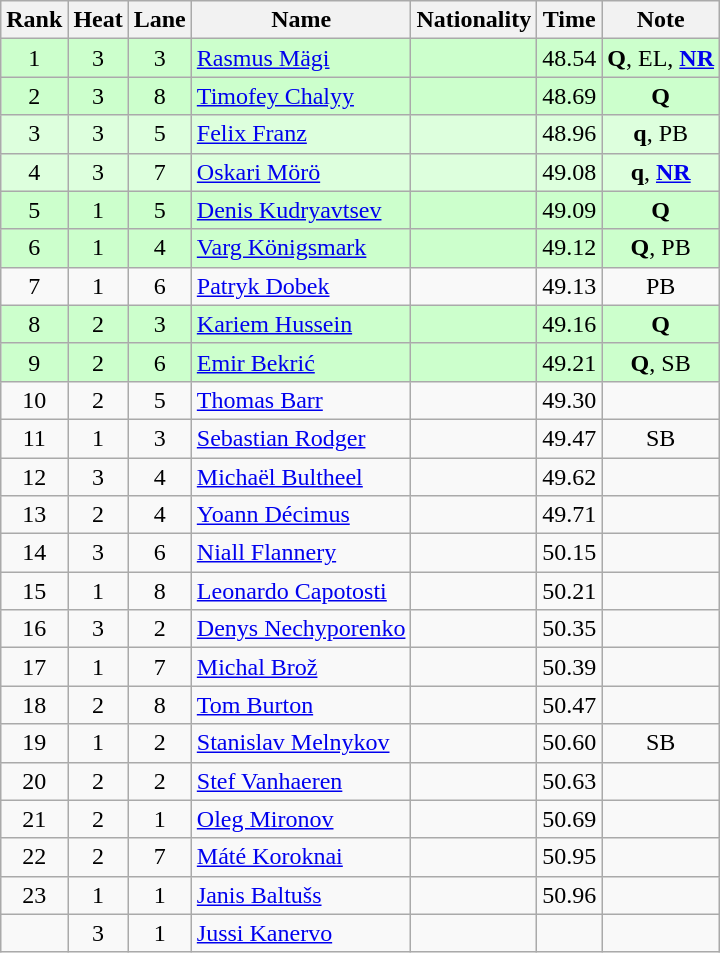<table class="wikitable sortable" style="text-align:center">
<tr>
<th>Rank</th>
<th>Heat</th>
<th>Lane</th>
<th>Name</th>
<th>Nationality</th>
<th>Time</th>
<th>Note</th>
</tr>
<tr bgcolor=ccffcc>
<td>1</td>
<td>3</td>
<td>3</td>
<td align=left><a href='#'>Rasmus Mägi</a></td>
<td align=left></td>
<td>48.54</td>
<td><strong>Q</strong>, EL, <strong><a href='#'>NR</a></strong></td>
</tr>
<tr bgcolor=ccffcc>
<td>2</td>
<td>3</td>
<td>8</td>
<td align=left><a href='#'>Timofey Chalyy</a></td>
<td align=left></td>
<td>48.69</td>
<td><strong>Q</strong></td>
</tr>
<tr bgcolor=ddffdd>
<td>3</td>
<td>3</td>
<td>5</td>
<td align=left><a href='#'>Felix Franz</a></td>
<td align=left></td>
<td>48.96</td>
<td><strong>q</strong>, PB</td>
</tr>
<tr bgcolor=ddffdd>
<td>4</td>
<td>3</td>
<td>7</td>
<td align=left><a href='#'>Oskari Mörö</a></td>
<td align=left></td>
<td>49.08</td>
<td><strong>q</strong>, <strong><a href='#'>NR</a></strong></td>
</tr>
<tr bgcolor=ccffcc>
<td>5</td>
<td>1</td>
<td>5</td>
<td align=left><a href='#'>Denis Kudryavtsev</a></td>
<td align=left></td>
<td>49.09</td>
<td><strong>Q</strong></td>
</tr>
<tr bgcolor=ccffcc>
<td>6</td>
<td>1</td>
<td>4</td>
<td align=left><a href='#'>Varg Königsmark</a></td>
<td align=left></td>
<td>49.12</td>
<td><strong>Q</strong>, PB</td>
</tr>
<tr>
<td>7</td>
<td>1</td>
<td>6</td>
<td align=left><a href='#'>Patryk Dobek</a></td>
<td align=left></td>
<td>49.13</td>
<td>PB</td>
</tr>
<tr bgcolor=ccffcc>
<td>8</td>
<td>2</td>
<td>3</td>
<td align=left><a href='#'>Kariem Hussein</a></td>
<td align=left></td>
<td>49.16</td>
<td><strong>Q</strong></td>
</tr>
<tr bgcolor=ccffcc>
<td>9</td>
<td>2</td>
<td>6</td>
<td align=left><a href='#'>Emir Bekrić</a></td>
<td align=left></td>
<td>49.21</td>
<td><strong>Q</strong>, SB</td>
</tr>
<tr>
<td>10</td>
<td>2</td>
<td>5</td>
<td align=left><a href='#'>Thomas Barr</a></td>
<td align=left></td>
<td>49.30</td>
<td></td>
</tr>
<tr>
<td>11</td>
<td>1</td>
<td>3</td>
<td align=left><a href='#'>Sebastian Rodger</a></td>
<td align=left></td>
<td>49.47</td>
<td>SB</td>
</tr>
<tr>
<td>12</td>
<td>3</td>
<td>4</td>
<td align=left><a href='#'>Michaël Bultheel</a></td>
<td align=left></td>
<td>49.62</td>
<td></td>
</tr>
<tr>
<td>13</td>
<td>2</td>
<td>4</td>
<td align=left><a href='#'>Yoann Décimus</a></td>
<td align=left></td>
<td>49.71</td>
<td></td>
</tr>
<tr>
<td>14</td>
<td>3</td>
<td>6</td>
<td align=left><a href='#'>Niall Flannery</a></td>
<td align=left></td>
<td>50.15</td>
<td></td>
</tr>
<tr>
<td>15</td>
<td>1</td>
<td>8</td>
<td align=left><a href='#'>Leonardo Capotosti</a></td>
<td align=left></td>
<td>50.21</td>
<td></td>
</tr>
<tr>
<td>16</td>
<td>3</td>
<td>2</td>
<td align=left><a href='#'>Denys Nechyporenko</a></td>
<td align=left></td>
<td>50.35</td>
<td></td>
</tr>
<tr>
<td>17</td>
<td>1</td>
<td>7</td>
<td align=left><a href='#'>Michal Brož</a></td>
<td align=left></td>
<td>50.39</td>
<td></td>
</tr>
<tr>
<td>18</td>
<td>2</td>
<td>8</td>
<td align=left><a href='#'>Tom Burton</a></td>
<td align=left></td>
<td>50.47</td>
<td></td>
</tr>
<tr>
<td>19</td>
<td>1</td>
<td>2</td>
<td align=left><a href='#'>Stanislav Melnykov</a></td>
<td align=left></td>
<td>50.60</td>
<td>SB</td>
</tr>
<tr>
<td>20</td>
<td>2</td>
<td>2</td>
<td align=left><a href='#'>Stef Vanhaeren</a></td>
<td align=left></td>
<td>50.63</td>
<td></td>
</tr>
<tr>
<td>21</td>
<td>2</td>
<td>1</td>
<td align=left><a href='#'>Oleg Mironov</a></td>
<td align=left></td>
<td>50.69</td>
<td></td>
</tr>
<tr>
<td>22</td>
<td>2</td>
<td>7</td>
<td align=left><a href='#'>Máté Koroknai</a></td>
<td align=left></td>
<td>50.95</td>
<td></td>
</tr>
<tr>
<td>23</td>
<td>1</td>
<td>1</td>
<td align=left><a href='#'>Janis Baltušs</a></td>
<td align=left></td>
<td>50.96</td>
<td></td>
</tr>
<tr>
<td></td>
<td>3</td>
<td>1</td>
<td align=left><a href='#'>Jussi Kanervo</a></td>
<td align=left></td>
<td></td>
<td></td>
</tr>
</table>
